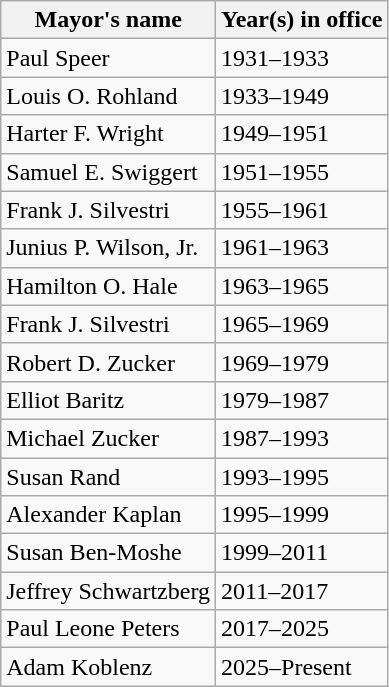<table class="wikitable mw-collapsible">
<tr>
<th>Mayor's name</th>
<th>Year(s) in office</th>
</tr>
<tr>
<td>Paul Speer</td>
<td>1931–1933</td>
</tr>
<tr>
<td>Louis O. Rohland</td>
<td>1933–1949</td>
</tr>
<tr>
<td>Harter F. Wright</td>
<td>1949–1951</td>
</tr>
<tr>
<td>Samuel E. Swiggert</td>
<td>1951–1955</td>
</tr>
<tr>
<td>Frank J. Silvestri</td>
<td>1955–1961</td>
</tr>
<tr>
<td>Junius P. Wilson, Jr.</td>
<td>1961–1963</td>
</tr>
<tr>
<td>Hamilton O. Hale</td>
<td>1963–1965</td>
</tr>
<tr>
<td>Frank J. Silvestri</td>
<td>1965–1969</td>
</tr>
<tr>
<td>Robert D. Zucker</td>
<td>1969–1979</td>
</tr>
<tr>
<td>Elliot Baritz</td>
<td>1979–1987</td>
</tr>
<tr>
<td>Michael Zucker</td>
<td>1987–1993</td>
</tr>
<tr>
<td>Susan Rand</td>
<td>1993–1995</td>
</tr>
<tr>
<td>Alexander Kaplan</td>
<td>1995–1999</td>
</tr>
<tr>
<td>Susan Ben-Moshe</td>
<td>1999–2011</td>
</tr>
<tr>
<td>Jeffrey Schwartzberg</td>
<td>2011–2017</td>
</tr>
<tr>
<td>Paul Leone Peters</td>
<td>2017–2025</td>
</tr>
<tr>
<td>Adam Koblenz</td>
<td>2025–Present</td>
</tr>
</table>
